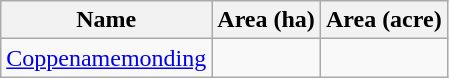<table class="wikitable sortable">
<tr>
<th scope="col" align=left>Name</th>
<th scope="col">Area (ha)</th>
<th scope="col">Area (acre)</th>
</tr>
<tr ---->
<td><a href='#'>Coppenamemonding</a></td>
<td></td>
</tr>
</table>
